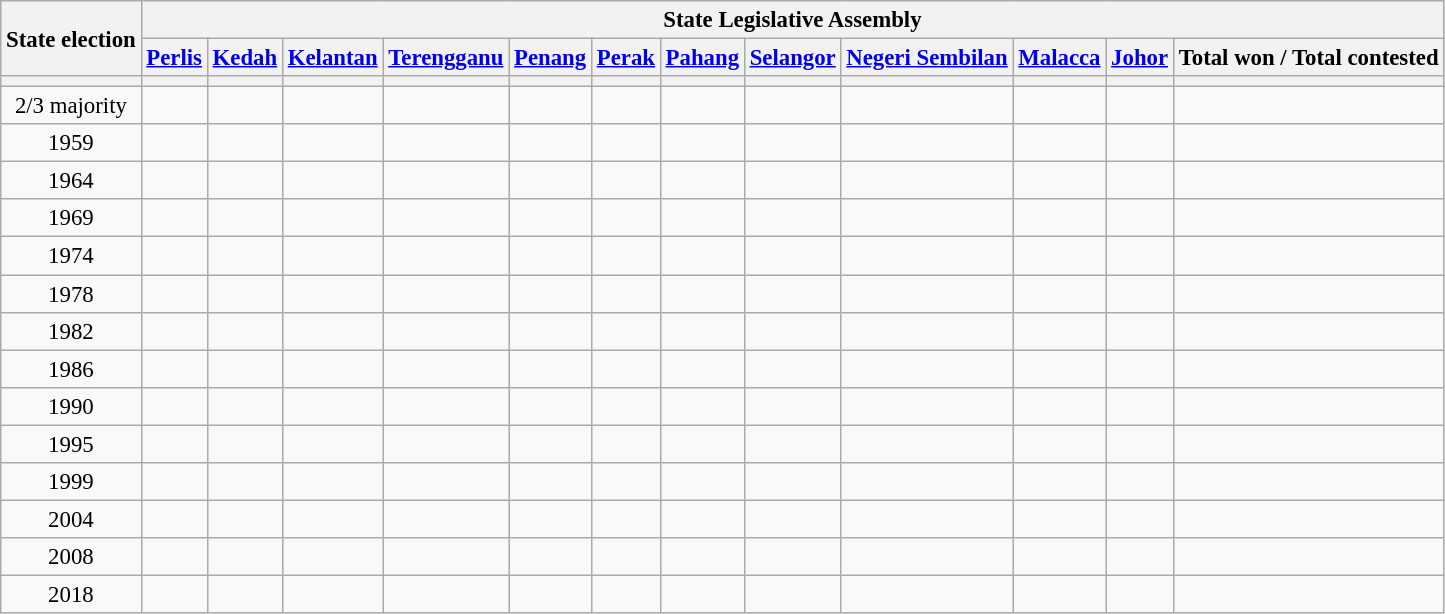<table class="wikitable sortable" style="text-align:center; font-size:95%">
<tr>
<th rowspan="2">State election</th>
<th colspan="12">State Legislative Assembly</th>
</tr>
<tr>
<th><a href='#'>Perlis</a></th>
<th><a href='#'>Kedah</a></th>
<th><a href='#'>Kelantan</a></th>
<th><a href='#'>Terengganu</a></th>
<th><a href='#'>Penang</a></th>
<th><a href='#'>Perak</a></th>
<th><a href='#'>Pahang</a></th>
<th><a href='#'>Selangor</a></th>
<th><a href='#'>Negeri Sembilan</a></th>
<th><a href='#'>Malacca</a></th>
<th><a href='#'>Johor</a></th>
<th>Total won / Total contested</th>
</tr>
<tr>
<th></th>
<th></th>
<th></th>
<th></th>
<th></th>
<th></th>
<th></th>
<th></th>
<th></th>
<th></th>
<th></th>
<th></th>
<th></th>
</tr>
<tr>
<td>2/3 majority</td>
<td></td>
<td></td>
<td></td>
<td></td>
<td></td>
<td></td>
<td></td>
<td></td>
<td></td>
<td></td>
<td></td>
<td></td>
</tr>
<tr>
<td>1959</td>
<td></td>
<td></td>
<td></td>
<td></td>
<td></td>
<td></td>
<td></td>
<td></td>
<td></td>
<td></td>
<td></td>
<td></td>
</tr>
<tr>
<td>1964</td>
<td></td>
<td></td>
<td></td>
<td></td>
<td></td>
<td></td>
<td></td>
<td></td>
<td></td>
<td></td>
<td></td>
<td></td>
</tr>
<tr>
<td>1969</td>
<td></td>
<td></td>
<td></td>
<td></td>
<td></td>
<td></td>
<td></td>
<td></td>
<td></td>
<td></td>
<td></td>
<td></td>
</tr>
<tr>
<td>1974</td>
<td></td>
<td></td>
<td></td>
<td></td>
<td></td>
<td></td>
<td></td>
<td></td>
<td></td>
<td></td>
<td></td>
<td></td>
</tr>
<tr>
<td>1978</td>
<td></td>
<td></td>
<td></td>
<td></td>
<td></td>
<td></td>
<td></td>
<td></td>
<td></td>
<td></td>
<td></td>
<td></td>
</tr>
<tr>
<td>1982</td>
<td></td>
<td></td>
<td></td>
<td></td>
<td></td>
<td></td>
<td></td>
<td></td>
<td></td>
<td></td>
<td></td>
<td></td>
</tr>
<tr>
<td>1986</td>
<td></td>
<td></td>
<td></td>
<td></td>
<td></td>
<td></td>
<td></td>
<td></td>
<td></td>
<td></td>
<td></td>
<td></td>
</tr>
<tr>
<td>1990</td>
<td></td>
<td></td>
<td></td>
<td></td>
<td></td>
<td></td>
<td></td>
<td></td>
<td></td>
<td></td>
<td></td>
<td></td>
</tr>
<tr>
<td>1995</td>
<td></td>
<td></td>
<td></td>
<td></td>
<td></td>
<td></td>
<td></td>
<td></td>
<td></td>
<td></td>
<td></td>
<td></td>
</tr>
<tr>
<td>1999</td>
<td></td>
<td></td>
<td></td>
<td></td>
<td></td>
<td></td>
<td></td>
<td></td>
<td></td>
<td></td>
<td></td>
<td></td>
</tr>
<tr>
<td>2004</td>
<td></td>
<td></td>
<td></td>
<td></td>
<td></td>
<td></td>
<td></td>
<td></td>
<td></td>
<td></td>
<td></td>
<td></td>
</tr>
<tr>
<td>2008</td>
<td></td>
<td></td>
<td></td>
<td></td>
<td></td>
<td></td>
<td></td>
<td></td>
<td></td>
<td></td>
<td></td>
<td></td>
</tr>
<tr>
<td>2018</td>
<td></td>
<td></td>
<td></td>
<td></td>
<td></td>
<td></td>
<td></td>
<td></td>
<td></td>
<td></td>
<td></td>
<td></td>
</tr>
</table>
